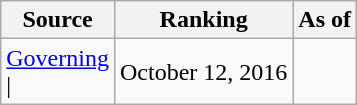<table class="wikitable" style="text-align:center">
<tr>
<th>Source</th>
<th>Ranking</th>
<th>As of</th>
</tr>
<tr>
<td align=left><a href='#'>Governing</a><br>| </td>
<td>October 12, 2016</td>
</tr>
</table>
